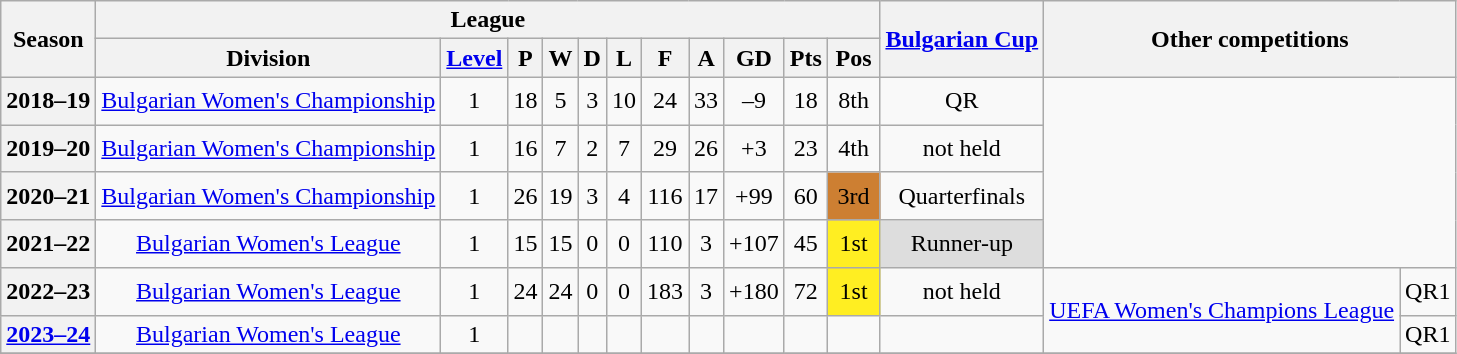<table class="wikitable plainrowheaders sortable" style="text-align: center">
<tr>
<th rowspan=2>Season</th>
<th colspan=11>League</th>
<th rowspan=2><a href='#'>Bulgarian Cup</a><br></th>
<th rowspan=2 colspan=2>Other competitions</th>
</tr>
<tr>
<th scope=col>Division</th>
<th scope=col><a href='#'>Level</a></th>
<th scope=col>P</th>
<th scope=col>W</th>
<th scope=col>D</th>
<th scope=col>L</th>
<th scope=col>F</th>
<th scope=col>A</th>
<th scope=col>GD</th>
<th scope=col>Pts</th>
<th scope=col data-sort-type="number">Pos</th>
</tr>
<tr>
<th scope=row rowspan=1>2018–19</th>
<td rowspan=1><a href='#'>Bulgarian Women's Championship</a></td>
<td rowspan=1>1</td>
<td rowspan=1>18</td>
<td rowspan=1>5</td>
<td rowspan=1>3</td>
<td rowspan=1>10</td>
<td rowspan=1>24</td>
<td rowspan=1>33</td>
<td rowspan=1>–9</td>
<td rowspan=1>18</td>
<td rowspan=1 style="background-color:; padding:0.4em;">8th</td>
<td rowspan=1>QR</td>
</tr>
<tr>
<th scope=row rowspan=1>2019–20</th>
<td rowspan=1><a href='#'>Bulgarian Women's Championship</a></td>
<td rowspan=1>1</td>
<td rowspan=1>16</td>
<td rowspan=1>7</td>
<td rowspan=1>2</td>
<td rowspan=1>7</td>
<td rowspan=1>29</td>
<td rowspan=1>26</td>
<td rowspan=1>+3</td>
<td rowspan=1>23</td>
<td rowspan=1 style="background-color:; padding:0.4em;">4th</td>
<td rowspan=1>not held</td>
</tr>
<tr>
<th scope=row rowspan=1>2020–21</th>
<td rowspan=1><a href='#'>Bulgarian Women's Championship</a></td>
<td rowspan=1>1</td>
<td rowspan=1>26</td>
<td rowspan=1>19</td>
<td rowspan=1>3</td>
<td rowspan=1>4</td>
<td rowspan=1>116</td>
<td rowspan=1>17</td>
<td rowspan=1>+99</td>
<td rowspan=1>60</td>
<td rowspan=1 style="background-color:#CD7F32; padding:0.4em;">3rd</td>
<td rowspan=1>Quarterfinals</td>
</tr>
<tr>
<th scope=row rowspan=1>2021–22</th>
<td rowspan=1><a href='#'>Bulgarian Women's League</a></td>
<td rowspan=1>1</td>
<td rowspan=1>15</td>
<td rowspan=1>15</td>
<td rowspan=1>0</td>
<td rowspan=1>0</td>
<td rowspan=1>110</td>
<td rowspan=1>3</td>
<td rowspan=1>+107</td>
<td rowspan=1>45</td>
<td rowspan=1 style="background-color:#FE2; padding:0.4em;">1st</td>
<td style="background-color:#DDD;padding:0.4em">Runner-up</td>
</tr>
<tr>
<th scope=row rowspan=1>2022–23</th>
<td rowspan=1><a href='#'>Bulgarian Women's League</a></td>
<td rowspan=1>1</td>
<td rowspan=1>24</td>
<td rowspan=1>24</td>
<td rowspan=1>0</td>
<td rowspan=1>0</td>
<td rowspan=1>183</td>
<td rowspan=1>3</td>
<td rowspan=1>+180</td>
<td rowspan=1>72</td>
<td rowspan=1 style="background-color:#FE2; padding:0.4em;">1st</td>
<td rowspan=1>not held</td>
<td rowspan=2><a href='#'>UEFA Women's Champions League</a></td>
<td rowspan=1>QR1</td>
</tr>
<tr>
<th scope=row rowspan=1><a href='#'>2023–24</a></th>
<td rowspan=1><a href='#'>Bulgarian Women's League</a></td>
<td rowspan=1>1</td>
<td rowspan=1></td>
<td rowspan=1></td>
<td rowspan=1></td>
<td rowspan=1></td>
<td rowspan=1></td>
<td rowspan=1></td>
<td rowspan=1></td>
<td rowspan=1></td>
<td rowspan=1></td>
<td rowspan=1></td>
<td rowspan=1>QR1</td>
</tr>
<tr>
</tr>
</table>
